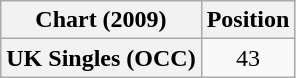<table class="wikitable plainrowheaders" style="text-align:center">
<tr>
<th>Chart (2009)</th>
<th>Position</th>
</tr>
<tr>
<th scope="row">UK Singles (OCC)</th>
<td>43</td>
</tr>
</table>
